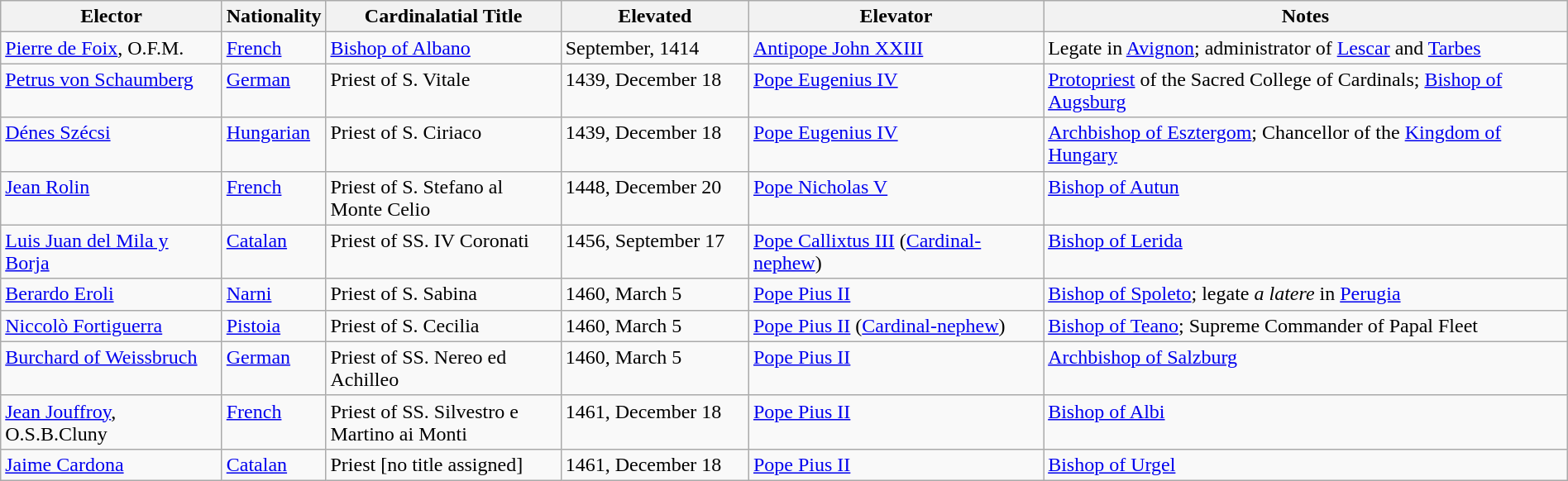<table class="wikitable sortable" style="width:100%">
<tr>
<th width="*">Elector</th>
<th width="5%">Nationality</th>
<th width="15%">Cardinalatial Title</th>
<th width="12%">Elevated</th>
<th width="*">Elevator</th>
<th width="*">Notes</th>
</tr>
<tr valign="top">
<td><a href='#'>Pierre de Foix</a>, O.F.M.</td>
<td><a href='#'>French</a></td>
<td><a href='#'>Bishop of Albano</a></td>
<td>September, 1414</td>
<td><a href='#'>Antipope John XXIII</a></td>
<td>Legate in <a href='#'>Avignon</a>; administrator of <a href='#'>Lescar</a> and <a href='#'>Tarbes</a></td>
</tr>
<tr valign="top">
<td><a href='#'>Petrus von Schaumberg</a></td>
<td><a href='#'>German</a></td>
<td>Priest of S. Vitale</td>
<td>1439, December 18</td>
<td><a href='#'>Pope Eugenius IV</a></td>
<td><a href='#'>Protopriest</a> of the Sacred College of Cardinals; <a href='#'>Bishop of Augsburg</a></td>
</tr>
<tr valign="top">
<td><a href='#'>Dénes Szécsi</a></td>
<td><a href='#'>Hungarian</a></td>
<td>Priest of S. Ciriaco</td>
<td>1439, December 18</td>
<td><a href='#'>Pope Eugenius IV</a></td>
<td><a href='#'>Archbishop of Esztergom</a>; Chancellor of the <a href='#'>Kingdom of Hungary</a></td>
</tr>
<tr valign="top">
<td><a href='#'>Jean Rolin</a></td>
<td><a href='#'>French</a></td>
<td>Priest of S. Stefano al Monte Celio</td>
<td>1448, December 20</td>
<td><a href='#'>Pope Nicholas V</a></td>
<td><a href='#'>Bishop of Autun</a></td>
</tr>
<tr valign="top">
<td><a href='#'>Luis Juan del Mila y Borja</a></td>
<td><a href='#'>Catalan</a></td>
<td>Priest of SS. IV Coronati</td>
<td>1456, September 17</td>
<td><a href='#'>Pope Callixtus III</a> (<a href='#'>Cardinal-nephew</a>)</td>
<td><a href='#'>Bishop of Lerida</a></td>
</tr>
<tr valign="top">
<td><a href='#'>Berardo Eroli</a></td>
<td><a href='#'>Narni</a></td>
<td>Priest of S. Sabina</td>
<td>1460, March 5</td>
<td><a href='#'>Pope Pius II</a></td>
<td><a href='#'>Bishop of Spoleto</a>; legate <em>a latere</em> in <a href='#'>Perugia</a></td>
</tr>
<tr valign="top">
<td><a href='#'>Niccolò Fortiguerra</a></td>
<td><a href='#'>Pistoia</a></td>
<td>Priest of S. Cecilia</td>
<td>1460, March 5</td>
<td><a href='#'>Pope Pius II</a> (<a href='#'>Cardinal-nephew</a>)</td>
<td><a href='#'>Bishop of Teano</a>; Supreme Commander of Papal Fleet</td>
</tr>
<tr valign="top">
<td><a href='#'>Burchard of Weissbruch</a></td>
<td><a href='#'>German</a></td>
<td>Priest of SS. Nereo ed Achilleo</td>
<td>1460, March 5</td>
<td><a href='#'>Pope Pius II</a></td>
<td><a href='#'>Archbishop of Salzburg</a></td>
</tr>
<tr valign="top">
<td><a href='#'>Jean Jouffroy</a>, O.S.B.Cluny</td>
<td><a href='#'>French</a></td>
<td>Priest of SS. Silvestro e Martino ai Monti</td>
<td>1461, December 18</td>
<td><a href='#'>Pope Pius II</a></td>
<td><a href='#'>Bishop of Albi</a></td>
</tr>
<tr valign="top">
<td><a href='#'>Jaime Cardona</a></td>
<td><a href='#'>Catalan</a></td>
<td>Priest [no title assigned]</td>
<td>1461, December 18</td>
<td><a href='#'>Pope Pius II</a></td>
<td><a href='#'>Bishop of Urgel</a></td>
</tr>
</table>
